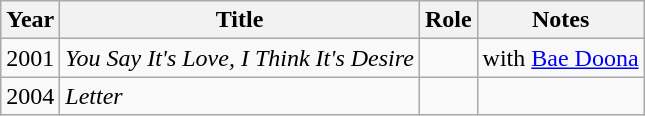<table class="wikitable sortable">
<tr>
<th>Year</th>
<th>Title</th>
<th>Role</th>
<th>Notes</th>
</tr>
<tr>
<td>2001</td>
<td><em>You Say It's Love, I Think It's Desire</em></td>
<td></td>
<td>with <a href='#'>Bae Doona</a></td>
</tr>
<tr>
<td>2004</td>
<td><em>Letter</em></td>
<td></td>
<td></td>
</tr>
</table>
